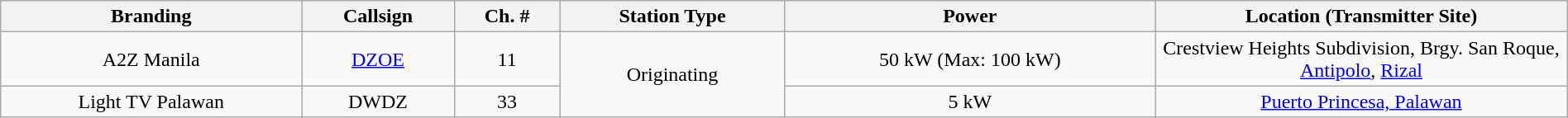<table class="wikitable" style="width:100%; text-align:center;">
<tr>
<th>Branding</th>
<th>Callsign</th>
<th>Ch. #</th>
<th>Station Type</th>
<th>Power</th>
<th class="unsortable" width="325px">Location (Transmitter Site)</th>
</tr>
<tr>
<td>A2Z Manila</td>
<td><a href='#'>DZOE</a></td>
<td>11</td>
<td rowspan="2">Originating</td>
<td>50 kW (Max: 100 kW)</td>
<td>Crestview Heights Subdivision, Brgy. San Roque, <a href='#'>Antipolo</a>, <a href='#'>Rizal</a></td>
</tr>
<tr>
<td>Light TV Palawan</td>
<td>DWDZ</td>
<td>33</td>
<td>5 kW</td>
<td><a href='#'>Puerto Princesa, Palawan</a></td>
</tr>
</table>
